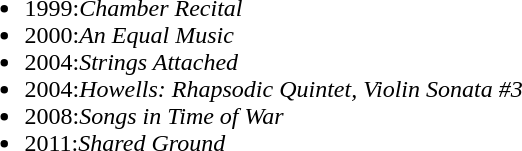<table>
<tr>
<td><br><ul><li>1999:<em>Chamber Recital</em></li><li>2000:<em>An Equal Music</em></li><li>2004:<em>Strings Attached</em></li><li>2004:<em>Howells: Rhapsodic Quintet, Violin Sonata #3</em></li><li>2008:<em>Songs in Time of War</em></li><li>2011:<em>Shared Ground</em> </li></ul></td>
</tr>
</table>
